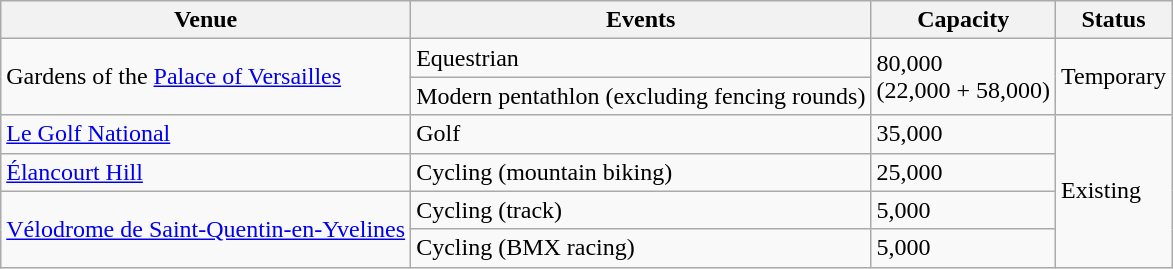<table class="wikitable sortable">
<tr>
<th>Venue</th>
<th>Events</th>
<th>Capacity</th>
<th>Status</th>
</tr>
<tr>
<td rowspan="2">Gardens of the <a href='#'>Palace of Versailles</a></td>
<td>Equestrian</td>
<td rowspan="2">80,000<br>(22,000 + 58,000)</td>
<td rowspan="2">Temporary</td>
</tr>
<tr>
<td>Modern pentathlon (excluding fencing rounds)</td>
</tr>
<tr>
<td><a href='#'>Le Golf National</a></td>
<td>Golf</td>
<td>35,000</td>
<td rowspan="4">Existing</td>
</tr>
<tr>
<td><a href='#'>Élancourt Hill</a></td>
<td>Cycling (mountain biking)</td>
<td>25,000</td>
</tr>
<tr>
<td rowspan="2"><a href='#'>Vélodrome de Saint-Quentin-en-Yvelines</a></td>
<td>Cycling (track)</td>
<td>5,000</td>
</tr>
<tr>
<td>Cycling (BMX racing)</td>
<td>5,000</td>
</tr>
</table>
